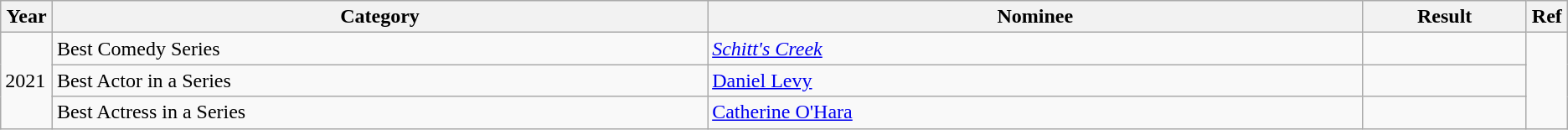<table class="wikitable">
<tr>
<th width="3%">Year</th>
<th width="40%">Category</th>
<th width="40%">Nominee</th>
<th width="10%">Result</th>
<th width="2%">Ref</th>
</tr>
<tr>
<td rowspan="3">2021</td>
<td>Best Comedy Series</td>
<td><em><a href='#'>Schitt's Creek</a></em></td>
<td></td>
<td rowspan="3"></td>
</tr>
<tr>
<td>Best Actor in a Series</td>
<td><a href='#'>Daniel Levy</a></td>
<td></td>
</tr>
<tr>
<td>Best Actress in a Series</td>
<td><a href='#'>Catherine O'Hara</a></td>
<td></td>
</tr>
</table>
